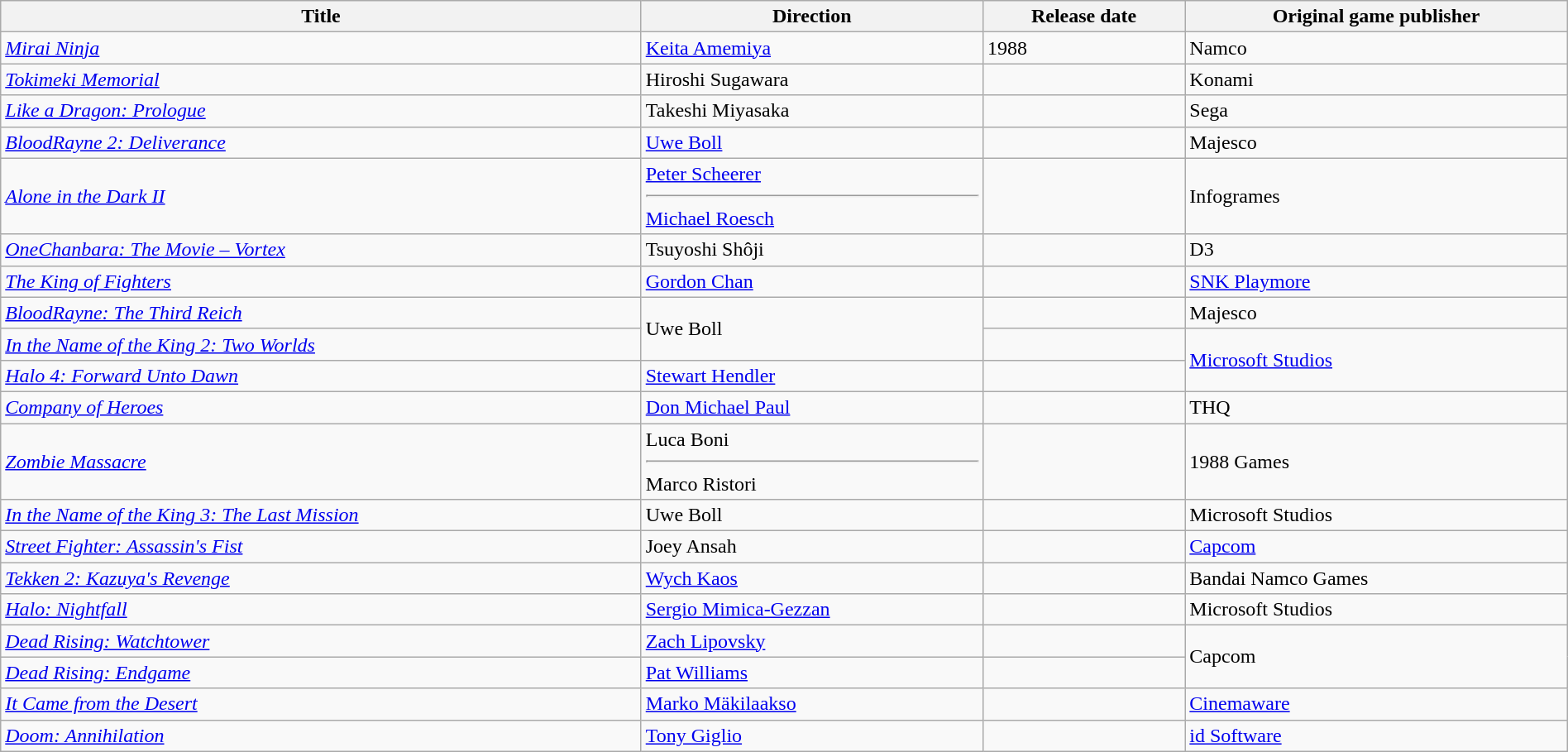<table class="wikitable sortable" style="width:100%;">
<tr>
<th>Title</th>
<th>Direction</th>
<th>Release date</th>
<th>Original game publisher</th>
</tr>
<tr>
<td><em><a href='#'>Mirai Ninja</a></em></td>
<td><a href='#'>Keita Amemiya</a></td>
<td>1988</td>
<td>Namco</td>
</tr>
<tr>
<td><em><a href='#'>Tokimeki Memorial</a></em></td>
<td>Hiroshi Sugawara</td>
<td></td>
<td>Konami</td>
</tr>
<tr>
<td><em><a href='#'>Like a Dragon: Prologue</a></em></td>
<td>Takeshi Miyasaka</td>
<td></td>
<td>Sega</td>
</tr>
<tr>
<td><em><a href='#'>BloodRayne 2: Deliverance</a></em></td>
<td><a href='#'>Uwe Boll</a></td>
<td></td>
<td>Majesco</td>
</tr>
<tr>
<td><em><a href='#'>Alone in the Dark II</a></em></td>
<td><a href='#'>Peter Scheerer</a><hr><a href='#'>Michael Roesch</a></td>
<td></td>
<td>Infogrames</td>
</tr>
<tr>
<td><em><a href='#'>OneChanbara: The Movie – Vortex</a></em></td>
<td>Tsuyoshi Shôji</td>
<td></td>
<td>D3</td>
</tr>
<tr>
<td><em><a href='#'>The King of Fighters</a></em></td>
<td><a href='#'>Gordon Chan</a></td>
<td></td>
<td><a href='#'>SNK Playmore</a></td>
</tr>
<tr>
<td><em><a href='#'>BloodRayne: The Third Reich</a></em></td>
<td rowspan="2">Uwe Boll</td>
<td></td>
<td>Majesco</td>
</tr>
<tr>
<td><em><a href='#'>In the Name of the King 2: Two Worlds</a></em></td>
<td></td>
<td rowspan="2"><a href='#'>Microsoft Studios</a></td>
</tr>
<tr>
<td><em><a href='#'>Halo 4: Forward Unto Dawn</a></em></td>
<td><a href='#'>Stewart Hendler</a></td>
<td></td>
</tr>
<tr>
<td><em><a href='#'>Company of Heroes</a></em></td>
<td><a href='#'>Don Michael Paul</a></td>
<td></td>
<td>THQ</td>
</tr>
<tr>
<td><em><a href='#'>Zombie Massacre</a></em></td>
<td>Luca Boni<hr>Marco Ristori</td>
<td></td>
<td>1988 Games</td>
</tr>
<tr>
<td><em><a href='#'>In the Name of the King 3: The Last Mission</a></em></td>
<td>Uwe Boll</td>
<td></td>
<td>Microsoft Studios</td>
</tr>
<tr>
<td><em><a href='#'>Street Fighter: Assassin's Fist</a></em></td>
<td>Joey Ansah</td>
<td></td>
<td><a href='#'>Capcom</a></td>
</tr>
<tr>
<td><em><a href='#'>Tekken 2: Kazuya's Revenge</a></em></td>
<td><a href='#'>Wych Kaos</a></td>
<td></td>
<td>Bandai Namco Games</td>
</tr>
<tr>
<td><em><a href='#'>Halo: Nightfall</a></em></td>
<td><a href='#'>Sergio Mimica-Gezzan</a></td>
<td></td>
<td>Microsoft Studios</td>
</tr>
<tr>
<td><em><a href='#'>Dead Rising: Watchtower</a></em></td>
<td><a href='#'>Zach Lipovsky</a></td>
<td></td>
<td rowspan="2">Capcom</td>
</tr>
<tr>
<td><em><a href='#'>Dead Rising: Endgame</a></em></td>
<td><a href='#'>Pat Williams</a></td>
<td></td>
</tr>
<tr>
<td><em><a href='#'>It Came from the Desert</a></em></td>
<td><a href='#'>Marko Mäkilaakso</a></td>
<td></td>
<td><a href='#'>Cinemaware</a></td>
</tr>
<tr>
<td><em><a href='#'>Doom: Annihilation</a></em></td>
<td><a href='#'>Tony Giglio</a></td>
<td></td>
<td><a href='#'>id Software</a></td>
</tr>
</table>
